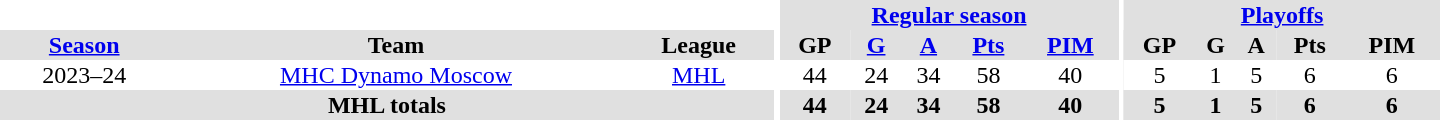<table border="0" cellpadding="1" cellspacing="0" style="text-align:center; width:60em;">
<tr bgcolor="#e0e0e0">
<th colspan="3" bgcolor="#ffffff"></th>
<th rowspan="94" bgcolor="#ffffff"></th>
<th colspan="5"><a href='#'>Regular season</a></th>
<th rowspan="94" bgcolor="#ffffff"></th>
<th colspan="5"><a href='#'>Playoffs</a></th>
</tr>
<tr bgcolor="#e0e0e0">
<th><a href='#'>Season</a></th>
<th>Team</th>
<th>League</th>
<th>GP</th>
<th><a href='#'>G</a></th>
<th><a href='#'>A</a></th>
<th><a href='#'>Pts</a></th>
<th><a href='#'>PIM</a></th>
<th>GP</th>
<th>G</th>
<th>A</th>
<th>Pts</th>
<th>PIM</th>
</tr>
<tr>
<td>2023–24</td>
<td><a href='#'>MHC Dynamo Moscow</a></td>
<td><a href='#'>MHL</a></td>
<td>44</td>
<td>24</td>
<td>34</td>
<td>58</td>
<td>40</td>
<td>5</td>
<td>1</td>
<td>5</td>
<td>6</td>
<td>6</td>
</tr>
<tr bgcolor="#e0e0e0">
<th colspan="3">MHL totals</th>
<th>44</th>
<th>24</th>
<th>34</th>
<th>58</th>
<th>40</th>
<th>5</th>
<th>1</th>
<th>5</th>
<th>6</th>
<th>6</th>
</tr>
</table>
